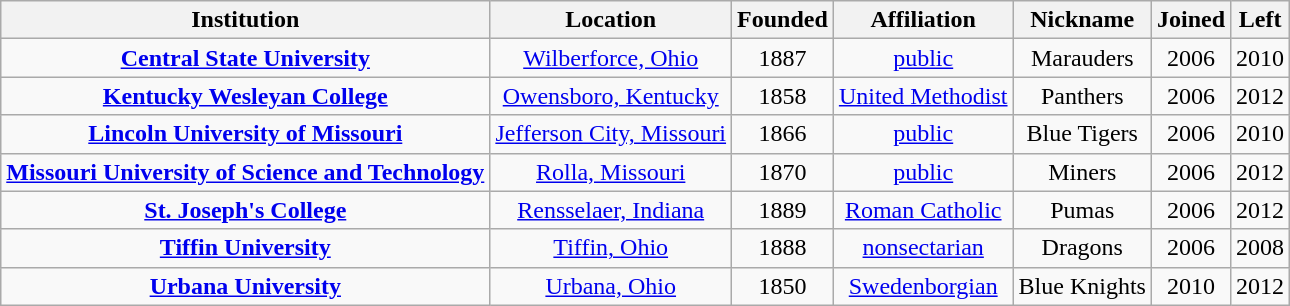<table class="sortable wikitable" style="text-align:center;">
<tr>
<th>Institution</th>
<th>Location</th>
<th>Founded</th>
<th>Affiliation</th>
<th>Nickname</th>
<th>Joined</th>
<th>Left</th>
</tr>
<tr>
<td><strong><a href='#'>Central State University</a></strong></td>
<td><a href='#'>Wilberforce, Ohio</a></td>
<td>1887</td>
<td><a href='#'>public</a></td>
<td>Marauders</td>
<td>2006</td>
<td>2010</td>
</tr>
<tr>
<td><strong><a href='#'>Kentucky Wesleyan College</a></strong></td>
<td><a href='#'>Owensboro, Kentucky</a></td>
<td>1858</td>
<td><a href='#'>United Methodist</a></td>
<td>Panthers</td>
<td>2006</td>
<td>2012</td>
</tr>
<tr>
<td><strong><a href='#'>Lincoln University of Missouri</a></strong></td>
<td><a href='#'>Jefferson City, Missouri</a></td>
<td>1866</td>
<td><a href='#'>public</a></td>
<td>Blue Tigers</td>
<td>2006</td>
<td>2010</td>
</tr>
<tr>
<td><strong><a href='#'>Missouri University of Science and Technology</a></strong></td>
<td><a href='#'>Rolla, Missouri</a></td>
<td>1870</td>
<td><a href='#'>public</a></td>
<td>Miners</td>
<td>2006</td>
<td>2012</td>
</tr>
<tr>
<td><strong><a href='#'>St. Joseph's College</a></strong></td>
<td><a href='#'>Rensselaer, Indiana</a></td>
<td>1889</td>
<td><a href='#'>Roman Catholic</a></td>
<td>Pumas</td>
<td>2006</td>
<td>2012</td>
</tr>
<tr>
<td><strong><a href='#'>Tiffin University</a></strong></td>
<td><a href='#'>Tiffin, Ohio</a></td>
<td>1888</td>
<td><a href='#'>nonsectarian</a></td>
<td>Dragons</td>
<td>2006</td>
<td>2008</td>
</tr>
<tr>
<td><strong><a href='#'>Urbana University</a></strong></td>
<td><a href='#'>Urbana, Ohio</a></td>
<td>1850</td>
<td><a href='#'>Swedenborgian</a></td>
<td>Blue Knights</td>
<td>2010</td>
<td>2012</td>
</tr>
</table>
